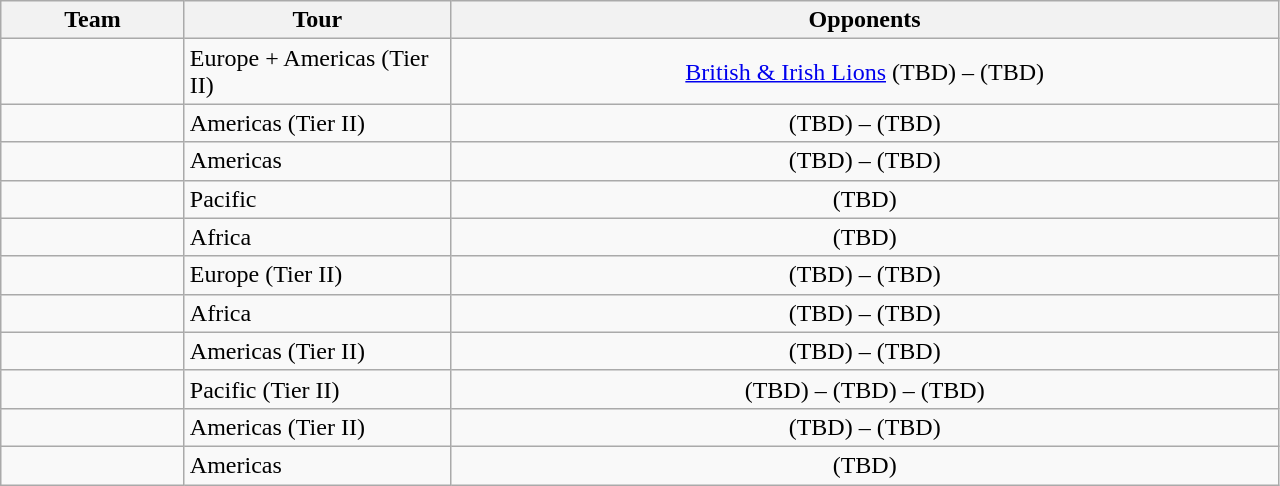<table class="wikitable">
<tr>
<th style="width:115px">Team</th>
<th style="width:170px">Tour</th>
<th style="width:545px">Opponents</th>
</tr>
<tr>
<td></td>
<td>Europe + Americas (Tier II)</td>
<td align=center><a href='#'>British & Irish Lions</a> (TBD) –  (TBD)</td>
</tr>
<tr>
<td></td>
<td>Americas (Tier II)</td>
<td align=center> (TBD) –  (TBD)</td>
</tr>
<tr>
<td></td>
<td>Americas</td>
<td align=center> (TBD) –  (TBD)</td>
</tr>
<tr>
<td></td>
<td>Pacific</td>
<td align=center> (TBD)</td>
</tr>
<tr>
<td></td>
<td>Africa</td>
<td align=center> (TBD)</td>
</tr>
<tr>
<td></td>
<td>Europe (Tier II)</td>
<td align=center> (TBD) –  (TBD)</td>
</tr>
<tr>
<td></td>
<td>Africa</td>
<td align=center> (TBD) – (TBD)</td>
</tr>
<tr>
<td></td>
<td>Americas (Tier II)</td>
<td align=center> (TBD) –  (TBD)</td>
</tr>
<tr>
<td></td>
<td>Pacific (Tier II)</td>
<td align=center> (TBD) –  (TBD) –  (TBD)</td>
</tr>
<tr>
<td></td>
<td>Americas (Tier II)</td>
<td align=center> (TBD) –  (TBD)</td>
</tr>
<tr>
<td></td>
<td>Americas</td>
<td align=center> (TBD)</td>
</tr>
</table>
